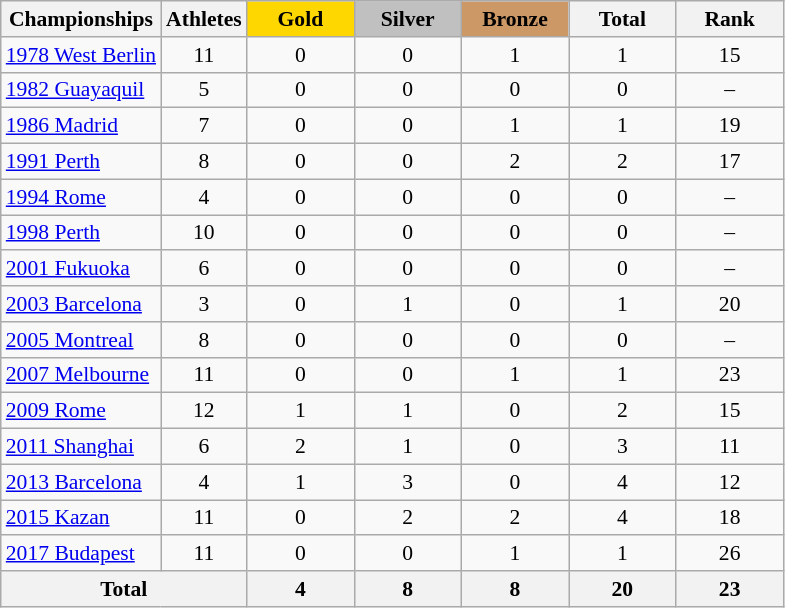<table class="wikitable" style="text-align:center; font-size:90%;">
<tr>
<th>Championships</th>
<th>Athletes</th>
<th style="background-color:gold; width:4.5em;">Gold</th>
<th style="background-color:silver; width:4.5em;">Silver</th>
<th style="background-color:#cc9966; width:4.5em;">Bronze</th>
<th style="width:4.5em;">Total</th>
<th style="width:4.5em;">Rank</th>
</tr>
<tr>
<td style="text-align:left;"><a href='#'>1978 West Berlin</a></td>
<td>11</td>
<td>0</td>
<td>0</td>
<td>1</td>
<td>1</td>
<td>15</td>
</tr>
<tr>
<td style="text-align:left;"><a href='#'>1982 Guayaquil</a></td>
<td>5</td>
<td>0</td>
<td>0</td>
<td>0</td>
<td>0</td>
<td>–</td>
</tr>
<tr>
<td style="text-align:left;"><a href='#'>1986 Madrid</a></td>
<td>7</td>
<td>0</td>
<td>0</td>
<td>1</td>
<td>1</td>
<td>19</td>
</tr>
<tr>
<td style="text-align:left;"><a href='#'>1991 Perth</a></td>
<td>8</td>
<td>0</td>
<td>0</td>
<td>2</td>
<td>2</td>
<td>17</td>
</tr>
<tr>
<td style="text-align:left;"><a href='#'>1994 Rome</a></td>
<td>4</td>
<td>0</td>
<td>0</td>
<td>0</td>
<td>0</td>
<td>–</td>
</tr>
<tr>
<td style="text-align:left;"><a href='#'>1998 Perth</a></td>
<td>10</td>
<td>0</td>
<td>0</td>
<td>0</td>
<td>0</td>
<td>–</td>
</tr>
<tr>
<td style="text-align:left;"><a href='#'>2001 Fukuoka</a></td>
<td>6</td>
<td>0</td>
<td>0</td>
<td>0</td>
<td>0</td>
<td>–</td>
</tr>
<tr>
<td style="text-align:left;"><a href='#'>2003 Barcelona</a></td>
<td>3</td>
<td>0</td>
<td>1</td>
<td>0</td>
<td>1</td>
<td>20</td>
</tr>
<tr>
<td style="text-align:left;"><a href='#'>2005 Montreal</a></td>
<td>8</td>
<td>0</td>
<td>0</td>
<td>0</td>
<td>0</td>
<td>–</td>
</tr>
<tr>
<td style="text-align:left;"><a href='#'>2007 Melbourne</a></td>
<td>11</td>
<td>0</td>
<td>0</td>
<td>1</td>
<td>1</td>
<td>23</td>
</tr>
<tr>
<td style="text-align:left;"><a href='#'>2009 Rome</a></td>
<td>12</td>
<td>1</td>
<td>1</td>
<td>0</td>
<td>2</td>
<td>15</td>
</tr>
<tr>
<td style="text-align:left;"><a href='#'>2011 Shanghai</a></td>
<td>6</td>
<td>2</td>
<td>1</td>
<td>0</td>
<td>3</td>
<td>11</td>
</tr>
<tr>
<td style="text-align:left;"><a href='#'>2013 Barcelona</a></td>
<td>4</td>
<td>1</td>
<td>3</td>
<td>0</td>
<td>4</td>
<td>12</td>
</tr>
<tr>
<td style="text-align:left;"><a href='#'>2015 Kazan</a></td>
<td>11</td>
<td>0</td>
<td>2</td>
<td>2</td>
<td>4</td>
<td>18</td>
</tr>
<tr>
<td style="text-align:left;"><a href='#'>2017 Budapest</a></td>
<td>11</td>
<td>0</td>
<td>0</td>
<td>1</td>
<td>1</td>
<td>26</td>
</tr>
<tr>
<th colspan="2">Total</th>
<th>4</th>
<th>8</th>
<th>8</th>
<th>20</th>
<th>23</th>
</tr>
</table>
